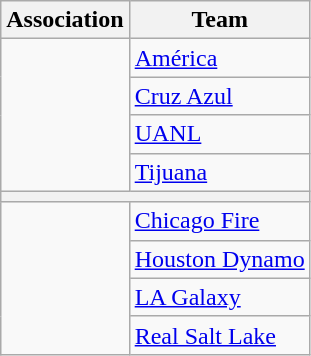<table class="wikitable">
<tr>
<th>Association</th>
<th>Team</th>
</tr>
<tr>
<td rowspan=4> </td>
<td><a href='#'>América</a></td>
</tr>
<tr>
<td><a href='#'>Cruz Azul</a></td>
</tr>
<tr>
<td><a href='#'>UANL</a></td>
</tr>
<tr>
<td><a href='#'>Tijuana</a></td>
</tr>
<tr>
<th colspan="2"></th>
</tr>
<tr>
<td rowspan=4> </td>
<td><a href='#'>Chicago Fire</a></td>
</tr>
<tr>
<td><a href='#'>Houston Dynamo</a></td>
</tr>
<tr>
<td><a href='#'>LA Galaxy</a></td>
</tr>
<tr>
<td><a href='#'>Real Salt Lake</a></td>
</tr>
</table>
